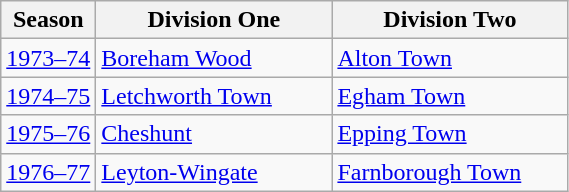<table class=wikitable>
<tr>
<th>Season</th>
<th width=150>Division One</th>
<th width=150>Division Two</th>
</tr>
<tr>
<td><a href='#'>1973–74</a></td>
<td><a href='#'>Boreham Wood</a></td>
<td><a href='#'>Alton Town</a></td>
</tr>
<tr>
<td><a href='#'>1974–75</a></td>
<td><a href='#'>Letchworth Town</a></td>
<td><a href='#'>Egham Town</a></td>
</tr>
<tr>
<td><a href='#'>1975–76</a></td>
<td><a href='#'>Cheshunt</a></td>
<td><a href='#'>Epping Town</a></td>
</tr>
<tr>
<td><a href='#'>1976–77</a></td>
<td><a href='#'>Leyton-Wingate</a></td>
<td><a href='#'>Farnborough Town</a></td>
</tr>
</table>
